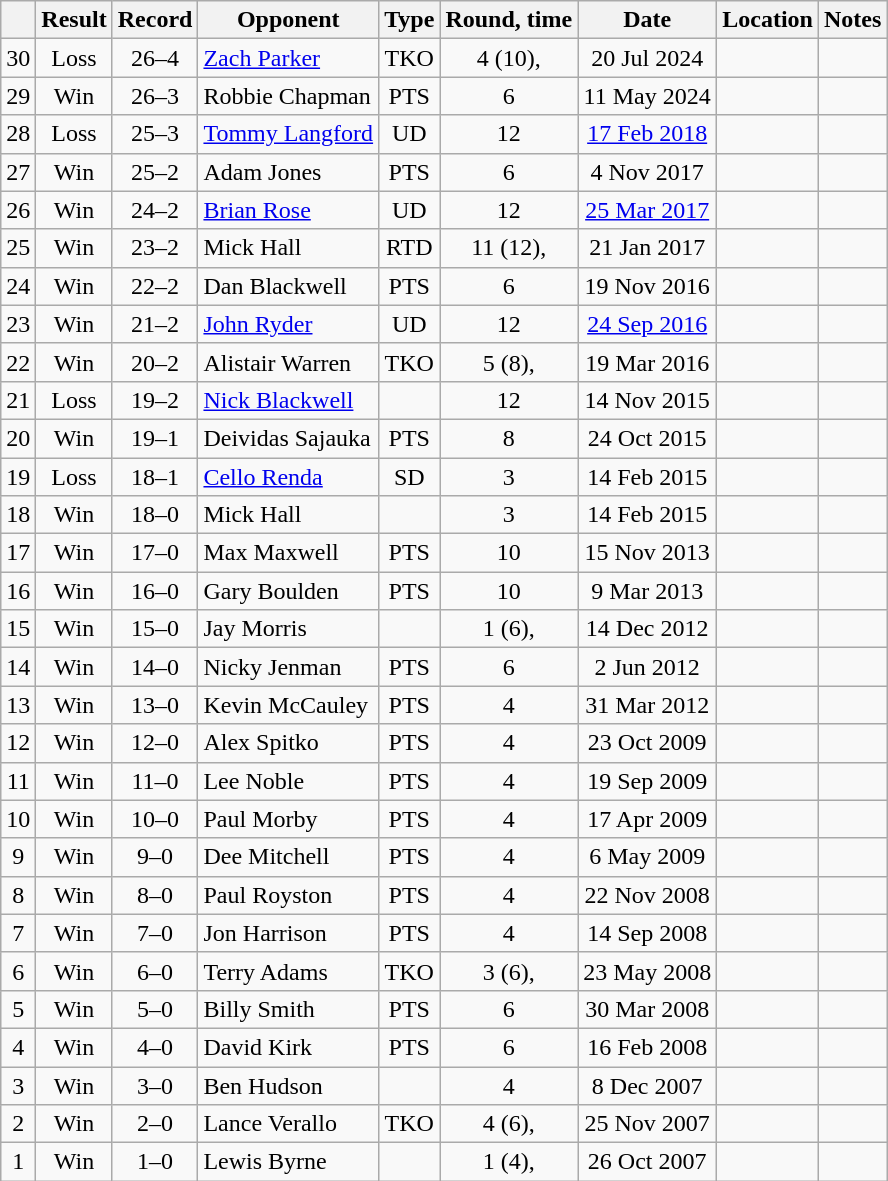<table class="wikitable" style="text-align:center">
<tr>
<th></th>
<th>Result</th>
<th>Record</th>
<th>Opponent</th>
<th>Type</th>
<th>Round, time</th>
<th>Date</th>
<th>Location</th>
<th>Notes</th>
</tr>
<tr>
<td>30</td>
<td>Loss</td>
<td>26–4</td>
<td style="text-align:left;"><a href='#'>Zach Parker</a></td>
<td>TKO</td>
<td>4 (10), </td>
<td>20 Jul 2024</td>
<td style="text-align:left;"></td>
<td></td>
</tr>
<tr>
<td>29</td>
<td>Win</td>
<td>26–3</td>
<td style="text-align:left;">Robbie Chapman</td>
<td>PTS</td>
<td>6</td>
<td>11 May 2024</td>
<td style="text-align:left;"></td>
<td></td>
</tr>
<tr>
<td>28</td>
<td>Loss</td>
<td>25–3</td>
<td style="text-align:left;"><a href='#'>Tommy Langford</a></td>
<td>UD</td>
<td>12</td>
<td><a href='#'>17 Feb 2018</a></td>
<td style="text-align:left;"></td>
<td style="text-align:left;"></td>
</tr>
<tr>
<td>27</td>
<td>Win</td>
<td>25–2</td>
<td style="text-align:left;">Adam Jones</td>
<td>PTS</td>
<td>6</td>
<td>4 Nov 2017</td>
<td style="text-align:left;"></td>
<td></td>
</tr>
<tr>
<td>26</td>
<td>Win</td>
<td>24–2</td>
<td style="text-align:left;"><a href='#'>Brian Rose</a></td>
<td>UD</td>
<td>12</td>
<td><a href='#'>25 Mar 2017</a></td>
<td style="text-align:left;"></td>
<td style="text-align:left;"></td>
</tr>
<tr>
<td>25</td>
<td>Win</td>
<td>23–2</td>
<td style="text-align:left;">Mick Hall</td>
<td>RTD</td>
<td>11 (12), </td>
<td>21 Jan 2017</td>
<td style="text-align:left;"></td>
<td style="text-align:left;"></td>
</tr>
<tr>
<td>24</td>
<td>Win</td>
<td>22–2</td>
<td style="text-align:left;">Dan Blackwell</td>
<td>PTS</td>
<td>6</td>
<td>19 Nov 2016</td>
<td style="text-align:left;"></td>
<td></td>
</tr>
<tr>
<td>23</td>
<td>Win</td>
<td>21–2</td>
<td style="text-align:left;"><a href='#'>John Ryder</a></td>
<td>UD</td>
<td>12</td>
<td><a href='#'>24 Sep 2016</a></td>
<td style="text-align:left;"></td>
<td style="text-align:left;"></td>
</tr>
<tr>
<td>22</td>
<td>Win</td>
<td>20–2</td>
<td style="text-align:left;">Alistair Warren</td>
<td>TKO</td>
<td>5 (8), </td>
<td>19 Mar 2016</td>
<td style="text-align:left;"></td>
<td></td>
</tr>
<tr>
<td>21</td>
<td>Loss</td>
<td>19–2</td>
<td style="text-align:left;"><a href='#'>Nick Blackwell</a></td>
<td></td>
<td>12</td>
<td>14 Nov 2015</td>
<td style="text-align:left;"></td>
<td style="text-align:left;"></td>
</tr>
<tr>
<td>20</td>
<td>Win</td>
<td>19–1</td>
<td style="text-align:left;">Deividas Sajauka</td>
<td>PTS</td>
<td>8</td>
<td>24 Oct 2015</td>
<td style="text-align:left;"></td>
<td></td>
</tr>
<tr>
<td>19</td>
<td>Loss</td>
<td>18–1</td>
<td style="text-align:left;"><a href='#'>Cello Renda</a></td>
<td>SD</td>
<td>3</td>
<td>14 Feb 2015</td>
<td style="text-align:left;"></td>
<td style="text-align:left;"></td>
</tr>
<tr>
<td>18</td>
<td>Win</td>
<td>18–0</td>
<td style="text-align:left;">Mick Hall</td>
<td></td>
<td>3</td>
<td>14 Feb 2015</td>
<td style="text-align:left;"></td>
<td style="text-align:left;"></td>
</tr>
<tr>
<td>17</td>
<td>Win</td>
<td>17–0</td>
<td style="text-align:left;">Max Maxwell</td>
<td>PTS</td>
<td>10</td>
<td>15 Nov 2013</td>
<td style="text-align:left;"></td>
<td></td>
</tr>
<tr>
<td>16</td>
<td>Win</td>
<td>16–0</td>
<td style="text-align:left;">Gary Boulden</td>
<td>PTS</td>
<td>10</td>
<td>9 Mar 2013</td>
<td style="text-align:left;"></td>
<td></td>
</tr>
<tr>
<td>15</td>
<td>Win</td>
<td>15–0</td>
<td style="text-align:left;">Jay Morris</td>
<td></td>
<td>1 (6), </td>
<td>14 Dec 2012</td>
<td style="text-align:left;"></td>
<td></td>
</tr>
<tr>
<td>14</td>
<td>Win</td>
<td>14–0</td>
<td style="text-align:left;">Nicky Jenman</td>
<td>PTS</td>
<td>6</td>
<td>2 Jun 2012</td>
<td style="text-align:left;"></td>
<td></td>
</tr>
<tr>
<td>13</td>
<td>Win</td>
<td>13–0</td>
<td style="text-align:left;">Kevin McCauley</td>
<td>PTS</td>
<td>4</td>
<td>31 Mar 2012</td>
<td style="text-align:left;"></td>
<td></td>
</tr>
<tr>
<td>12</td>
<td>Win</td>
<td>12–0</td>
<td style="text-align:left;">Alex Spitko</td>
<td>PTS</td>
<td>4</td>
<td>23 Oct 2009</td>
<td style="text-align:left;"></td>
<td></td>
</tr>
<tr>
<td>11</td>
<td>Win</td>
<td>11–0</td>
<td style="text-align:left;">Lee Noble</td>
<td>PTS</td>
<td>4</td>
<td>19 Sep 2009</td>
<td style="text-align:left;"></td>
<td></td>
</tr>
<tr>
<td>10</td>
<td>Win</td>
<td>10–0</td>
<td style="text-align:left;">Paul Morby</td>
<td>PTS</td>
<td>4</td>
<td>17 Apr 2009</td>
<td style="text-align:left;"></td>
<td></td>
</tr>
<tr>
<td>9</td>
<td>Win</td>
<td>9–0</td>
<td style="text-align:left;">Dee Mitchell</td>
<td>PTS</td>
<td>4</td>
<td>6 May 2009</td>
<td style="text-align:left;"></td>
<td></td>
</tr>
<tr>
<td>8</td>
<td>Win</td>
<td>8–0</td>
<td style="text-align:left;">Paul Royston</td>
<td>PTS</td>
<td>4</td>
<td>22 Nov 2008</td>
<td style="text-align:left;"></td>
<td></td>
</tr>
<tr>
<td>7</td>
<td>Win</td>
<td>7–0</td>
<td style="text-align:left;">Jon Harrison</td>
<td>PTS</td>
<td>4</td>
<td>14 Sep 2008</td>
<td style="text-align:left;"></td>
<td></td>
</tr>
<tr>
<td>6</td>
<td>Win</td>
<td>6–0</td>
<td style="text-align:left;">Terry Adams</td>
<td>TKO</td>
<td>3 (6), </td>
<td>23 May 2008</td>
<td style="text-align:left;"></td>
<td></td>
</tr>
<tr>
<td>5</td>
<td>Win</td>
<td>5–0</td>
<td style="text-align:left;">Billy Smith</td>
<td>PTS</td>
<td>6</td>
<td>30 Mar 2008</td>
<td style="text-align:left;"></td>
<td></td>
</tr>
<tr>
<td>4</td>
<td>Win</td>
<td>4–0</td>
<td style="text-align:left;">David Kirk</td>
<td>PTS</td>
<td>6</td>
<td>16 Feb 2008</td>
<td style="text-align:left;"></td>
<td></td>
</tr>
<tr>
<td>3</td>
<td>Win</td>
<td>3–0</td>
<td style="text-align:left;">Ben Hudson</td>
<td></td>
<td>4</td>
<td>8 Dec 2007</td>
<td style="text-align:left;"></td>
<td></td>
</tr>
<tr>
<td>2</td>
<td>Win</td>
<td>2–0</td>
<td style="text-align:left;">Lance Verallo</td>
<td>TKO</td>
<td>4 (6), </td>
<td>25 Nov 2007</td>
<td style="text-align:left;"></td>
<td></td>
</tr>
<tr>
<td>1</td>
<td>Win</td>
<td>1–0</td>
<td style="text-align:left;">Lewis Byrne</td>
<td></td>
<td>1 (4), </td>
<td>26 Oct 2007</td>
<td style="text-align:left;"></td>
<td></td>
</tr>
</table>
